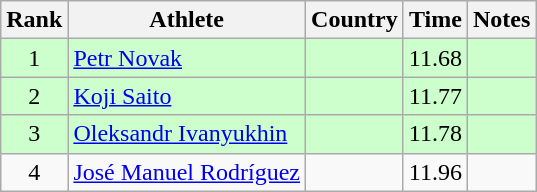<table class="wikitable sortable" style="text-align:center">
<tr>
<th>Rank</th>
<th>Athlete</th>
<th>Country</th>
<th>Time</th>
<th>Notes</th>
</tr>
<tr style="background:#cfc;">
<td>1</td>
<td align="left"><a href='#'>Petr Novak</a></td>
<td align="left"></td>
<td>11.68</td>
<td></td>
</tr>
<tr style="background:#cfc;">
<td>2</td>
<td align="left"><a href='#'>Koji Saito</a></td>
<td align="left"></td>
<td>11.77</td>
<td></td>
</tr>
<tr style="background:#cfc;">
<td>3</td>
<td align="left"><a href='#'>Oleksandr Ivanyukhin</a></td>
<td align="left"></td>
<td>11.78</td>
<td></td>
</tr>
<tr>
<td>4</td>
<td align="left"><a href='#'>José Manuel Rodríguez</a></td>
<td align="left"></td>
<td>11.96</td>
<td></td>
</tr>
</table>
